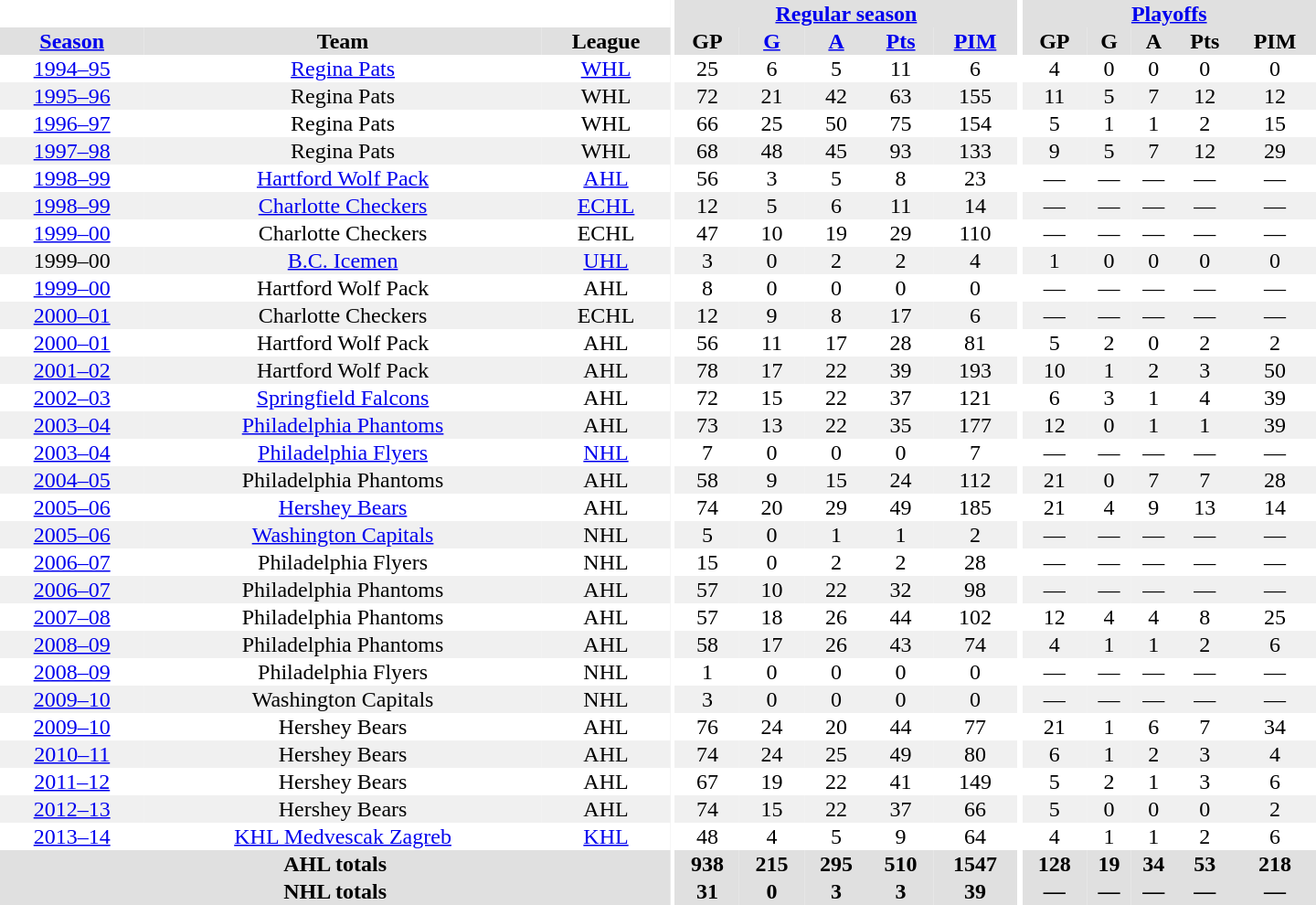<table border="0" cellpadding="1" cellspacing="0" style="text-align:center; width:60em">
<tr bgcolor="#e0e0e0">
<th colspan="3" bgcolor="#ffffff"></th>
<th rowspan="99" bgcolor="#ffffff"></th>
<th colspan="5"><a href='#'>Regular season</a></th>
<th rowspan="99" bgcolor="#ffffff"></th>
<th colspan="5"><a href='#'>Playoffs</a></th>
</tr>
<tr bgcolor="#e0e0e0">
<th><a href='#'>Season</a></th>
<th>Team</th>
<th>League</th>
<th>GP</th>
<th><a href='#'>G</a></th>
<th><a href='#'>A</a></th>
<th><a href='#'>Pts</a></th>
<th><a href='#'>PIM</a></th>
<th>GP</th>
<th>G</th>
<th>A</th>
<th>Pts</th>
<th>PIM</th>
</tr>
<tr ALIGN="center">
<td><a href='#'>1994–95</a></td>
<td><a href='#'>Regina Pats</a></td>
<td><a href='#'>WHL</a></td>
<td>25</td>
<td>6</td>
<td>5</td>
<td>11</td>
<td>6</td>
<td>4</td>
<td>0</td>
<td>0</td>
<td>0</td>
<td>0</td>
</tr>
<tr ALIGN="center" bgcolor="#f0f0f0">
<td><a href='#'>1995–96</a></td>
<td>Regina Pats</td>
<td>WHL</td>
<td>72</td>
<td>21</td>
<td>42</td>
<td>63</td>
<td>155</td>
<td>11</td>
<td>5</td>
<td>7</td>
<td>12</td>
<td>12</td>
</tr>
<tr ALIGN="center">
<td><a href='#'>1996–97</a></td>
<td>Regina Pats</td>
<td>WHL</td>
<td>66</td>
<td>25</td>
<td>50</td>
<td>75</td>
<td>154</td>
<td>5</td>
<td>1</td>
<td>1</td>
<td>2</td>
<td>15</td>
</tr>
<tr ALIGN="center" bgcolor="#f0f0f0">
<td><a href='#'>1997–98</a></td>
<td>Regina Pats</td>
<td>WHL</td>
<td>68</td>
<td>48</td>
<td>45</td>
<td>93</td>
<td>133</td>
<td>9</td>
<td>5</td>
<td>7</td>
<td>12</td>
<td>29</td>
</tr>
<tr ALIGN="center">
<td><a href='#'>1998–99</a></td>
<td><a href='#'>Hartford Wolf Pack</a></td>
<td><a href='#'>AHL</a></td>
<td>56</td>
<td>3</td>
<td>5</td>
<td>8</td>
<td>23</td>
<td>—</td>
<td>—</td>
<td>—</td>
<td>—</td>
<td>—</td>
</tr>
<tr ALIGN="center" bgcolor="#f0f0f0">
<td><a href='#'>1998–99</a></td>
<td><a href='#'>Charlotte Checkers</a></td>
<td><a href='#'>ECHL</a></td>
<td>12</td>
<td>5</td>
<td>6</td>
<td>11</td>
<td>14</td>
<td>—</td>
<td>—</td>
<td>—</td>
<td>—</td>
<td>—</td>
</tr>
<tr ALIGN="center">
<td><a href='#'>1999–00</a></td>
<td>Charlotte Checkers</td>
<td>ECHL</td>
<td>47</td>
<td>10</td>
<td>19</td>
<td>29</td>
<td>110</td>
<td>—</td>
<td>—</td>
<td>—</td>
<td>—</td>
<td>—</td>
</tr>
<tr ALIGN="center" bgcolor="#f0f0f0">
<td>1999–00</td>
<td><a href='#'>B.C. Icemen</a></td>
<td><a href='#'>UHL</a></td>
<td>3</td>
<td>0</td>
<td>2</td>
<td>2</td>
<td>4</td>
<td>1</td>
<td>0</td>
<td>0</td>
<td>0</td>
<td>0</td>
</tr>
<tr ALIGN="center">
<td><a href='#'>1999–00</a></td>
<td>Hartford Wolf Pack</td>
<td>AHL</td>
<td>8</td>
<td>0</td>
<td>0</td>
<td>0</td>
<td>0</td>
<td>—</td>
<td>—</td>
<td>—</td>
<td>—</td>
<td>—</td>
</tr>
<tr ALIGN="center" bgcolor="#f0f0f0">
<td><a href='#'>2000–01</a></td>
<td>Charlotte Checkers</td>
<td>ECHL</td>
<td>12</td>
<td>9</td>
<td>8</td>
<td>17</td>
<td>6</td>
<td>—</td>
<td>—</td>
<td>—</td>
<td>—</td>
<td>—</td>
</tr>
<tr ALIGN="center">
<td><a href='#'>2000–01</a></td>
<td>Hartford Wolf Pack</td>
<td>AHL</td>
<td>56</td>
<td>11</td>
<td>17</td>
<td>28</td>
<td>81</td>
<td>5</td>
<td>2</td>
<td>0</td>
<td>2</td>
<td>2</td>
</tr>
<tr ALIGN="center" bgcolor="#f0f0f0">
<td><a href='#'>2001–02</a></td>
<td>Hartford Wolf Pack</td>
<td>AHL</td>
<td>78</td>
<td>17</td>
<td>22</td>
<td>39</td>
<td>193</td>
<td>10</td>
<td>1</td>
<td>2</td>
<td>3</td>
<td>50</td>
</tr>
<tr ALIGN="center">
<td><a href='#'>2002–03</a></td>
<td><a href='#'>Springfield Falcons</a></td>
<td>AHL</td>
<td>72</td>
<td>15</td>
<td>22</td>
<td>37</td>
<td>121</td>
<td>6</td>
<td>3</td>
<td>1</td>
<td>4</td>
<td>39</td>
</tr>
<tr ALIGN="center" bgcolor="#f0f0f0">
<td><a href='#'>2003–04</a></td>
<td><a href='#'>Philadelphia Phantoms</a></td>
<td>AHL</td>
<td>73</td>
<td>13</td>
<td>22</td>
<td>35</td>
<td>177</td>
<td>12</td>
<td>0</td>
<td>1</td>
<td>1</td>
<td>39</td>
</tr>
<tr ALIGN="center">
<td><a href='#'>2003–04</a></td>
<td><a href='#'>Philadelphia Flyers</a></td>
<td><a href='#'>NHL</a></td>
<td>7</td>
<td>0</td>
<td>0</td>
<td>0</td>
<td>7</td>
<td>—</td>
<td>—</td>
<td>—</td>
<td>—</td>
<td>—</td>
</tr>
<tr ALIGN="center" bgcolor="#f0f0f0">
<td><a href='#'>2004–05</a></td>
<td>Philadelphia Phantoms</td>
<td>AHL</td>
<td>58</td>
<td>9</td>
<td>15</td>
<td>24</td>
<td>112</td>
<td>21</td>
<td>0</td>
<td>7</td>
<td>7</td>
<td>28</td>
</tr>
<tr ALIGN="center">
<td><a href='#'>2005–06</a></td>
<td><a href='#'>Hershey Bears</a></td>
<td>AHL</td>
<td>74</td>
<td>20</td>
<td>29</td>
<td>49</td>
<td>185</td>
<td>21</td>
<td>4</td>
<td>9</td>
<td>13</td>
<td>14</td>
</tr>
<tr ALIGN="center" bgcolor="#f0f0f0">
<td><a href='#'>2005–06</a></td>
<td><a href='#'>Washington Capitals</a></td>
<td>NHL</td>
<td>5</td>
<td>0</td>
<td>1</td>
<td>1</td>
<td>2</td>
<td>—</td>
<td>—</td>
<td>—</td>
<td>—</td>
<td>—</td>
</tr>
<tr ALIGN="center">
<td><a href='#'>2006–07</a></td>
<td>Philadelphia Flyers</td>
<td>NHL</td>
<td>15</td>
<td>0</td>
<td>2</td>
<td>2</td>
<td>28</td>
<td>—</td>
<td>—</td>
<td>—</td>
<td>—</td>
<td>—</td>
</tr>
<tr ALIGN="center" bgcolor="#f0f0f0">
<td><a href='#'>2006–07</a></td>
<td>Philadelphia Phantoms</td>
<td>AHL</td>
<td>57</td>
<td>10</td>
<td>22</td>
<td>32</td>
<td>98</td>
<td>—</td>
<td>—</td>
<td>—</td>
<td>—</td>
<td>—</td>
</tr>
<tr ALIGN="center">
<td><a href='#'>2007–08</a></td>
<td>Philadelphia Phantoms</td>
<td>AHL</td>
<td>57</td>
<td>18</td>
<td>26</td>
<td>44</td>
<td>102</td>
<td>12</td>
<td>4</td>
<td>4</td>
<td>8</td>
<td>25</td>
</tr>
<tr ALIGN="center" bgcolor="#f0f0f0">
<td><a href='#'>2008–09</a></td>
<td>Philadelphia Phantoms</td>
<td>AHL</td>
<td>58</td>
<td>17</td>
<td>26</td>
<td>43</td>
<td>74</td>
<td>4</td>
<td>1</td>
<td>1</td>
<td>2</td>
<td>6</td>
</tr>
<tr ALIGN="center">
<td><a href='#'>2008–09</a></td>
<td>Philadelphia Flyers</td>
<td>NHL</td>
<td>1</td>
<td>0</td>
<td>0</td>
<td>0</td>
<td>0</td>
<td>—</td>
<td>—</td>
<td>—</td>
<td>—</td>
<td>—</td>
</tr>
<tr ALIGN="center" bgcolor="#f0f0f0">
<td><a href='#'>2009–10</a></td>
<td>Washington Capitals</td>
<td>NHL</td>
<td>3</td>
<td>0</td>
<td>0</td>
<td>0</td>
<td>0</td>
<td>—</td>
<td>—</td>
<td>—</td>
<td>—</td>
<td>—</td>
</tr>
<tr ALIGN="center">
<td><a href='#'>2009–10</a></td>
<td>Hershey Bears</td>
<td>AHL</td>
<td>76</td>
<td>24</td>
<td>20</td>
<td>44</td>
<td>77</td>
<td>21</td>
<td>1</td>
<td>6</td>
<td>7</td>
<td>34</td>
</tr>
<tr ALIGN="center" bgcolor="#f0f0f0">
<td><a href='#'>2010–11</a></td>
<td>Hershey Bears</td>
<td>AHL</td>
<td>74</td>
<td>24</td>
<td>25</td>
<td>49</td>
<td>80</td>
<td>6</td>
<td>1</td>
<td>2</td>
<td>3</td>
<td>4</td>
</tr>
<tr ALIGN="center">
<td><a href='#'>2011–12</a></td>
<td>Hershey Bears</td>
<td>AHL</td>
<td>67</td>
<td>19</td>
<td>22</td>
<td>41</td>
<td>149</td>
<td>5</td>
<td>2</td>
<td>1</td>
<td>3</td>
<td>6</td>
</tr>
<tr ALIGN="center" bgcolor="#f0f0f0">
<td><a href='#'>2012–13</a></td>
<td>Hershey Bears</td>
<td>AHL</td>
<td>74</td>
<td>15</td>
<td>22</td>
<td>37</td>
<td>66</td>
<td>5</td>
<td>0</td>
<td>0</td>
<td>0</td>
<td>2</td>
</tr>
<tr ALIGN="center">
<td><a href='#'>2013–14</a></td>
<td><a href='#'>KHL Medvescak Zagreb</a></td>
<td><a href='#'>KHL</a></td>
<td>48</td>
<td>4</td>
<td>5</td>
<td>9</td>
<td>64</td>
<td>4</td>
<td>1</td>
<td>1</td>
<td>2</td>
<td>6</td>
</tr>
<tr ALIGN="center" bgcolor="#e0e0e0">
<th colspan="3">AHL totals</th>
<th>938</th>
<th>215</th>
<th>295</th>
<th>510</th>
<th>1547</th>
<th>128</th>
<th>19</th>
<th>34</th>
<th>53</th>
<th>218</th>
</tr>
<tr ALIGN="center" bgcolor="#e0e0e0">
<th colspan="3">NHL totals</th>
<th>31</th>
<th>0</th>
<th>3</th>
<th>3</th>
<th>39</th>
<th>—</th>
<th>—</th>
<th>—</th>
<th>—</th>
<th>—</th>
</tr>
</table>
